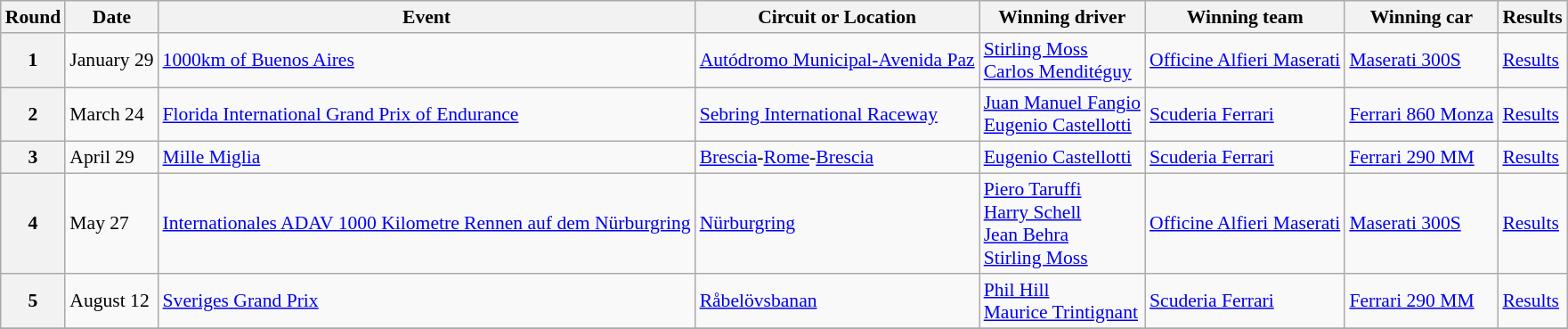<table class="wikitable" style="font-size: 90%;">
<tr>
<th>Round</th>
<th>Date</th>
<th>Event</th>
<th>Circuit or Location</th>
<th>Winning driver</th>
<th>Winning team</th>
<th>Winning car</th>
<th>Results</th>
</tr>
<tr>
<th>1</th>
<td>January 29</td>
<td> <a href='#'>1000km of Buenos Aires</a></td>
<td><a href='#'>Autódromo Municipal-Avenida Paz</a></td>
<td> <a href='#'>Stirling Moss</a><br> <a href='#'>Carlos Menditéguy</a></td>
<td> <a href='#'>Officine Alfieri Maserati</a></td>
<td> <a href='#'>Maserati 300S</a></td>
<td><a href='#'>Results</a></td>
</tr>
<tr>
<th>2</th>
<td>March 24</td>
<td> <a href='#'>Florida International Grand Prix of Endurance</a></td>
<td><a href='#'>Sebring International Raceway</a></td>
<td> <a href='#'>Juan Manuel Fangio</a><br> <a href='#'>Eugenio Castellotti</a></td>
<td> <a href='#'>Scuderia Ferrari</a></td>
<td> <a href='#'>Ferrari 860 Monza</a></td>
<td><a href='#'>Results</a></td>
</tr>
<tr>
<th>3</th>
<td>April 29</td>
<td> <a href='#'>Mille Miglia</a></td>
<td><a href='#'>Brescia</a>-<a href='#'>Rome</a>-<a href='#'>Brescia</a></td>
<td> <a href='#'>Eugenio Castellotti</a></td>
<td> <a href='#'>Scuderia Ferrari</a></td>
<td> <a href='#'>Ferrari 290 MM</a></td>
<td><a href='#'>Results</a></td>
</tr>
<tr>
<th>4</th>
<td>May 27</td>
<td> <a href='#'>Internationales ADAV 1000 Kilometre Rennen auf dem Nürburgring</a></td>
<td><a href='#'>Nürburgring</a></td>
<td> <a href='#'>Piero Taruffi</a><br> <a href='#'>Harry Schell</a><br> <a href='#'>Jean Behra</a><br> <a href='#'>Stirling Moss</a></td>
<td> <a href='#'>Officine Alfieri Maserati</a></td>
<td> <a href='#'>Maserati 300S</a></td>
<td><a href='#'>Results</a></td>
</tr>
<tr>
<th>5</th>
<td>August 12</td>
<td> <a href='#'>Sveriges Grand Prix</a></td>
<td><a href='#'>Råbelövsbanan</a></td>
<td> <a href='#'>Phil Hill</a><br> <a href='#'>Maurice Trintignant</a></td>
<td> <a href='#'>Scuderia Ferrari</a></td>
<td> <a href='#'>Ferrari 290 MM</a></td>
<td><a href='#'>Results</a></td>
</tr>
<tr>
</tr>
</table>
